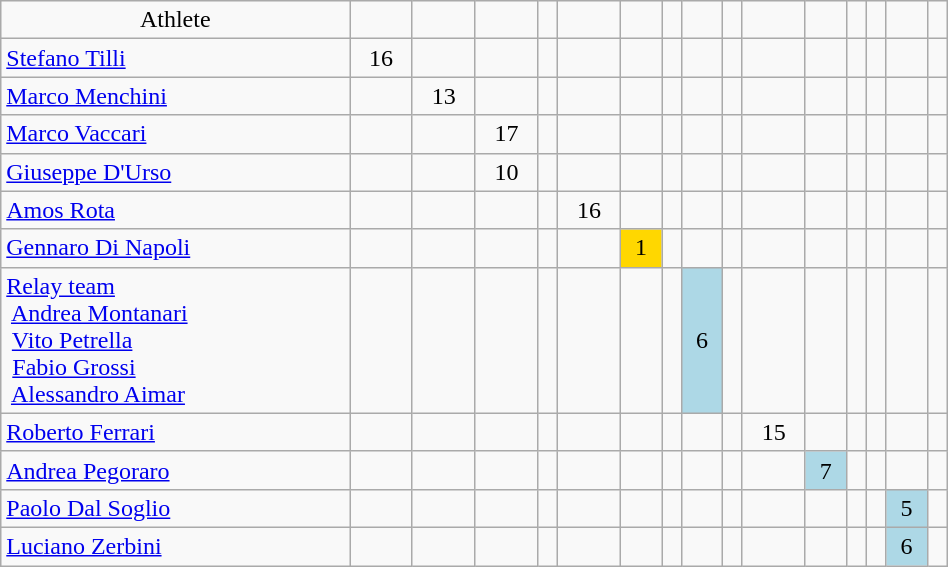<table class="wikitable" style="text-align: center; font-size:100%" width=50%">
<tr>
<td>Athlete</td>
<td></td>
<td></td>
<td></td>
<td></td>
<td></td>
<td></td>
<td></td>
<td></td>
<td></td>
<td></td>
<td></td>
<td></td>
<td></td>
<td></td>
<td></td>
</tr>
<tr>
<td align=left><a href='#'>Stefano Tilli</a></td>
<td>16</td>
<td></td>
<td></td>
<td></td>
<td></td>
<td></td>
<td></td>
<td></td>
<td></td>
<td></td>
<td></td>
<td></td>
<td></td>
<td></td>
<td></td>
</tr>
<tr>
<td align=left><a href='#'>Marco Menchini</a></td>
<td></td>
<td>13</td>
<td></td>
<td></td>
<td></td>
<td></td>
<td></td>
<td></td>
<td></td>
<td></td>
<td></td>
<td></td>
<td></td>
<td></td>
<td></td>
</tr>
<tr>
<td align=left><a href='#'>Marco Vaccari</a></td>
<td></td>
<td></td>
<td>17</td>
<td></td>
<td></td>
<td></td>
<td></td>
<td></td>
<td></td>
<td></td>
<td></td>
<td></td>
<td></td>
<td></td>
<td></td>
</tr>
<tr>
<td align=left><a href='#'>Giuseppe D'Urso</a></td>
<td></td>
<td></td>
<td>10</td>
<td></td>
<td></td>
<td></td>
<td></td>
<td></td>
<td></td>
<td></td>
<td></td>
<td></td>
<td></td>
<td></td>
</tr>
<tr>
<td align=left><a href='#'>Amos Rota</a></td>
<td></td>
<td></td>
<td></td>
<td></td>
<td>16</td>
<td></td>
<td></td>
<td></td>
<td></td>
<td></td>
<td></td>
<td></td>
<td></td>
<td></td>
<td></td>
</tr>
<tr>
<td align=left><a href='#'>Gennaro Di Napoli</a></td>
<td></td>
<td></td>
<td></td>
<td></td>
<td></td>
<td bgcolor=gold>1</td>
<td></td>
<td></td>
<td></td>
<td></td>
<td></td>
<td></td>
<td></td>
<td></td>
<td></td>
</tr>
<tr>
<td align=left><a href='#'>Relay team</a><br> <a href='#'>Andrea Montanari</a><br> <a href='#'>Vito Petrella</a><br> <a href='#'>Fabio Grossi</a><br> <a href='#'>Alessandro Aimar</a></td>
<td></td>
<td></td>
<td></td>
<td></td>
<td></td>
<td></td>
<td></td>
<td bgcolor=lightblue>6</td>
<td></td>
<td></td>
<td></td>
<td></td>
<td></td>
<td></td>
<td></td>
</tr>
<tr>
<td align=left><a href='#'>Roberto Ferrari</a></td>
<td></td>
<td></td>
<td></td>
<td></td>
<td></td>
<td></td>
<td></td>
<td></td>
<td></td>
<td>15</td>
<td></td>
<td></td>
<td></td>
<td></td>
<td></td>
</tr>
<tr>
<td align=left><a href='#'>Andrea Pegoraro</a></td>
<td></td>
<td></td>
<td></td>
<td></td>
<td></td>
<td></td>
<td></td>
<td></td>
<td></td>
<td></td>
<td bgcolor=lightblue>7</td>
<td></td>
<td></td>
<td></td>
<td></td>
</tr>
<tr>
<td align=left><a href='#'>Paolo Dal Soglio</a></td>
<td></td>
<td></td>
<td></td>
<td></td>
<td></td>
<td></td>
<td></td>
<td></td>
<td></td>
<td></td>
<td></td>
<td></td>
<td></td>
<td bgcolor=lightblue>5</td>
<td></td>
</tr>
<tr>
<td align=left><a href='#'>Luciano Zerbini</a></td>
<td></td>
<td></td>
<td></td>
<td></td>
<td></td>
<td></td>
<td></td>
<td></td>
<td></td>
<td></td>
<td></td>
<td></td>
<td></td>
<td bgcolor=lightblue>6</td>
<td></td>
</tr>
</table>
